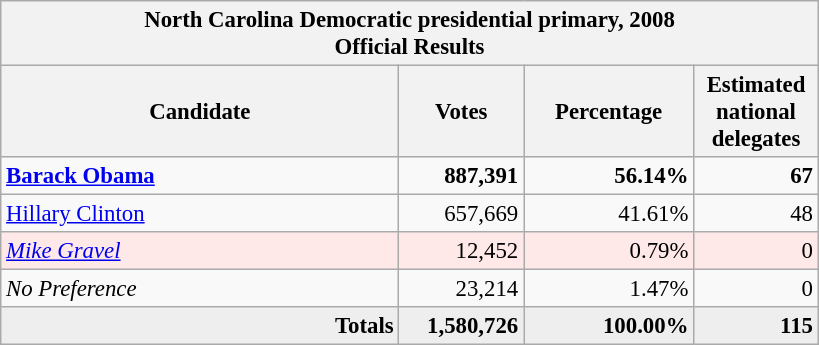<table class="wikitable" style="font-size:95%; text-align:right;">
<tr>
<th colspan="4">North Carolina Democratic presidential primary, 2008<br>Official Results </th>
</tr>
<tr>
<th style="width: 17em">Candidate</th>
<th style="width: 5em">Votes</th>
<th style="width: 7em">Percentage</th>
<th style="width: 5em">Estimated national delegates</th>
</tr>
<tr>
<td style="text-align:left;"><strong><a href='#'>Barack Obama</a></strong></td>
<td><strong>887,391</strong></td>
<td><strong>56.14%</strong></td>
<td><strong>67</strong></td>
</tr>
<tr>
<td style="text-align:left;"><a href='#'>Hillary Clinton</a></td>
<td>657,669</td>
<td>41.61%</td>
<td>48</td>
</tr>
<tr style="background:#ffe8e8;">
<td style="text-align:left;"><em><a href='#'>Mike Gravel</a></em></td>
<td>12,452</td>
<td>0.79%</td>
<td>0</td>
</tr>
<tr>
<td style="text-align:left;"><em>No Preference</em></td>
<td>23,214</td>
<td>1.47%</td>
<td>0</td>
</tr>
<tr style="background:#eee; margin-right:0.5em;">
<td><strong>Totals</strong></td>
<td><strong>1,580,726</strong></td>
<td><strong>100.00%</strong></td>
<td><strong>115</strong></td>
</tr>
</table>
